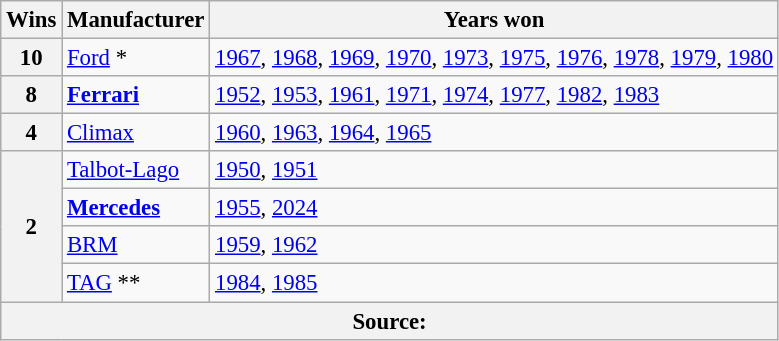<table class="wikitable" style="font-size: 95%">
<tr>
<th>Wins</th>
<th>Manufacturer</th>
<th>Years won</th>
</tr>
<tr>
<th>10</th>
<td> <a href='#'>Ford</a> *</td>
<td><a href='#'>1967</a>, <a href='#'>1968</a>, <a href='#'>1969</a>, <a href='#'>1970</a>, <a href='#'>1973</a>, <a href='#'>1975</a>, <a href='#'>1976</a>, <a href='#'>1978</a>, <a href='#'>1979</a>, <a href='#'>1980</a></td>
</tr>
<tr>
<th>8</th>
<td> <strong><a href='#'>Ferrari</a></strong></td>
<td><a href='#'>1952</a>, <a href='#'>1953</a>, <a href='#'>1961</a>, <a href='#'>1971</a>, <a href='#'>1974</a>, <a href='#'>1977</a>, <a href='#'>1982</a>, <a href='#'>1983</a></td>
</tr>
<tr>
<th>4</th>
<td> <a href='#'>Climax</a></td>
<td><a href='#'>1960</a>, <a href='#'>1963</a>, <a href='#'>1964</a>, <a href='#'>1965</a></td>
</tr>
<tr>
<th rowspan="4">2</th>
<td> <a href='#'>Talbot-Lago</a></td>
<td><span><a href='#'>1950</a></span>, <span><a href='#'>1951</a></span></td>
</tr>
<tr>
<td> <strong><a href='#'>Mercedes</a></strong></td>
<td><a href='#'>1955</a>, <a href='#'>2024</a></td>
</tr>
<tr>
<td> <a href='#'>BRM</a></td>
<td><a href='#'>1959</a>, <a href='#'>1962</a></td>
</tr>
<tr>
<td> <a href='#'>TAG</a> **</td>
<td><a href='#'>1984</a>, <a href='#'>1985</a></td>
</tr>
<tr>
<th colspan=3>Source:</th>
</tr>
</table>
